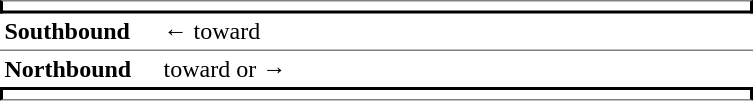<table border=0 cellspacing=0 cellpadding=3>
<tr>
<td style="border-top:solid 1px gray;border-right:solid 2px black;border-left:solid 2px black;border-bottom:solid 2px black;text-align:center;" colspan=2></td>
</tr>
<tr>
<td style="border-bottom:solid 1px gray;" width=100><strong>Southbound</strong></td>
<td style="border-bottom:solid 1px gray;" width=390>←   toward  </td>
</tr>
<tr>
<td><strong>Northbound</strong></td>
<td>   toward  or   →</td>
</tr>
<tr>
<td style="border-top:solid 2px black;border-right:solid 2px black;border-left:solid 2px black;border-bottom:solid 1px gray;text-align:center;" colspan=2></td>
</tr>
</table>
